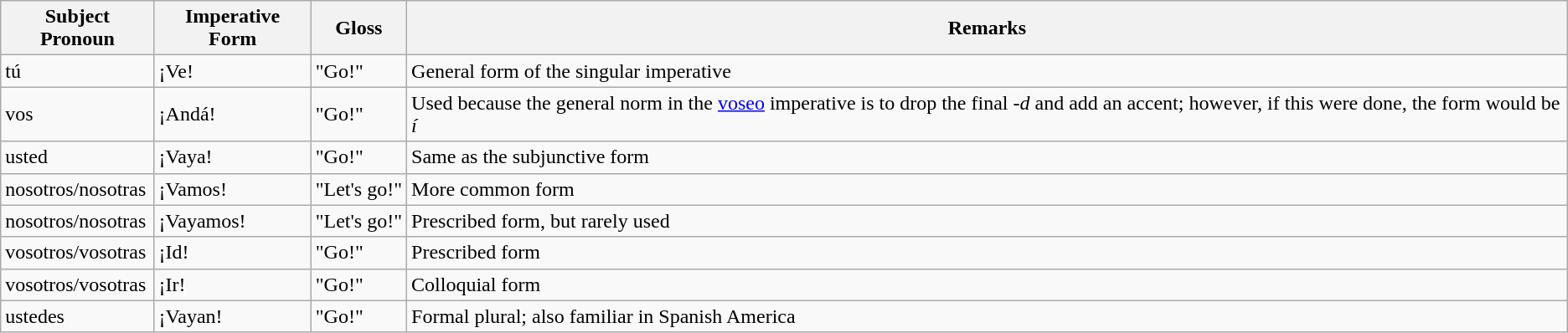<table class="wikitable">
<tr>
<th>Subject Pronoun</th>
<th>Imperative Form</th>
<th>Gloss</th>
<th>Remarks</th>
</tr>
<tr>
<td>tú</td>
<td>¡Ve!</td>
<td>"Go!"</td>
<td>General form of the singular imperative</td>
</tr>
<tr>
<td>vos</td>
<td>¡Andá!</td>
<td>"Go!"</td>
<td>Used because the general norm in the <a href='#'>voseo</a> imperative is to drop the final <em>-d</em> and add an accent; however, if this were done, the form would be <em>í</em></td>
</tr>
<tr>
<td>usted</td>
<td>¡Vaya!</td>
<td>"Go!"</td>
<td>Same as the subjunctive form</td>
</tr>
<tr>
<td>nosotros/nosotras</td>
<td>¡Vamos!</td>
<td>"Let's go!"</td>
<td>More common form</td>
</tr>
<tr>
<td>nosotros/nosotras</td>
<td>¡Vayamos!</td>
<td>"Let's go!"</td>
<td>Prescribed form, but rarely used</td>
</tr>
<tr>
<td>vosotros/vosotras</td>
<td>¡Id!</td>
<td>"Go!"</td>
<td>Prescribed form</td>
</tr>
<tr>
<td>vosotros/vosotras</td>
<td>¡Ir!</td>
<td>"Go!"</td>
<td>Colloquial form</td>
</tr>
<tr>
<td>ustedes</td>
<td>¡Vayan!</td>
<td>"Go!"</td>
<td>Formal plural; also familiar in Spanish America</td>
</tr>
</table>
